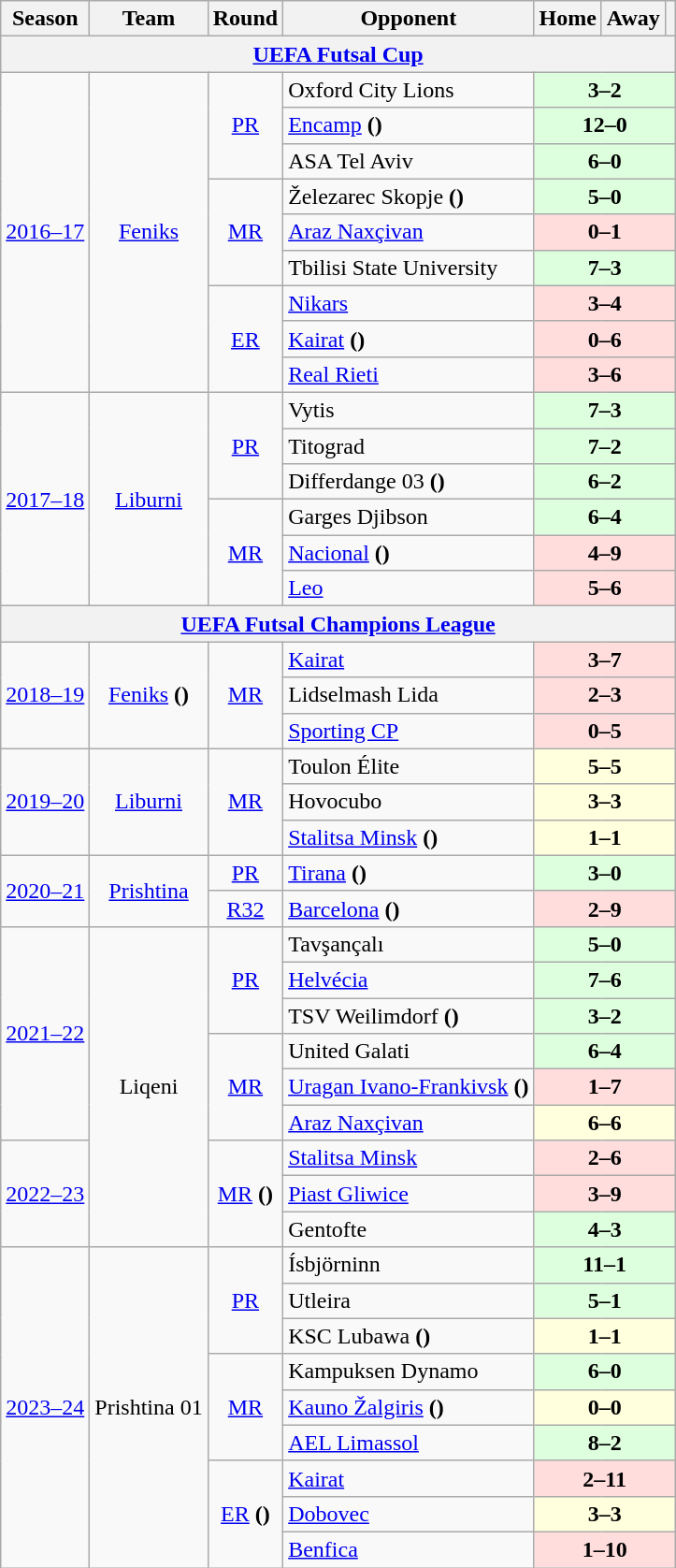<table class="wikitable" style="text-align: center;">
<tr>
<th>Season</th>
<th>Team</th>
<th>Round</th>
<th>Opponent</th>
<th>Home</th>
<th>Away</th>
<th></th>
</tr>
<tr>
<th colspan="7"><a href='#'>UEFA Futsal Cup</a></th>
</tr>
<tr>
<td rowspan="9"><a href='#'>2016–17</a></td>
<td rowspan="9"><a href='#'>Feniks</a></td>
<td rowspan="3"><a href='#'>PR</a></td>
<td align="left"> Oxford City Lions</td>
<td bgcolor="#DDFFDD" colspan="3"><strong>3–2</strong></td>
</tr>
<tr>
<td align="left"> <a href='#'>Encamp</a> <strong>()</strong></td>
<td bgcolor="#DDFFDD" colspan="3"><strong>12–0</strong></td>
</tr>
<tr>
<td align="left"> ASA Tel Aviv</td>
<td bgcolor="#DDFFDD" colspan="3"><strong>6–0</strong></td>
</tr>
<tr>
<td rowspan="3"><a href='#'>MR</a></td>
<td align="left"> Železarec Skopje <strong>()</strong></td>
<td bgcolor="#DDFFDD" colspan="3"><strong>5–0</strong></td>
</tr>
<tr>
<td align="left"> <a href='#'>Araz Naxçivan</a></td>
<td bgcolor="#FFDDDD" colspan="3"><strong>0–1</strong></td>
</tr>
<tr>
<td align="left"> Tbilisi State University</td>
<td bgcolor="#DDFFDD" colspan="3"><strong>7–3</strong></td>
</tr>
<tr>
<td rowspan="3"><a href='#'>ER</a></td>
<td align="left"> <a href='#'>Nikars</a></td>
<td bgcolor="#FFDDDD" colspan="3"><strong>3–4</strong></td>
</tr>
<tr>
<td align="left"> <a href='#'>Kairat</a> <strong>()</strong></td>
<td bgcolor="#FFDDDD" colspan="3"><strong>0–6</strong></td>
</tr>
<tr>
<td align="left"> <a href='#'>Real Rieti</a></td>
<td bgcolor="#FFDDDD" colspan="3"><strong>3–6</strong></td>
</tr>
<tr>
<td rowspan="6"><a href='#'>2017–18</a></td>
<td rowspan="6"><a href='#'>Liburni</a></td>
<td rowspan="3"><a href='#'>PR</a></td>
<td align="left"> Vytis</td>
<td bgcolor="#DDFFDD" colspan="3"><strong>7–3</strong></td>
</tr>
<tr>
<td align="left"> Titograd</td>
<td bgcolor="#DDFFDD" colspan="3"><strong>7–2</strong></td>
</tr>
<tr>
<td align="left"> Differdange 03 <strong>()</strong></td>
<td bgcolor="#DDFFDD" colspan="3"><strong>6–2</strong></td>
</tr>
<tr>
<td rowspan="3"><a href='#'>MR</a></td>
<td align="left"> Garges Djibson</td>
<td bgcolor="#DDFFDD" colspan="3"><strong>6–4</strong></td>
</tr>
<tr>
<td align="left"> <a href='#'>Nacional</a> <strong>()</strong></td>
<td bgcolor="#FFDDDD" colspan="3"><strong>4–9</strong></td>
</tr>
<tr>
<td align="left"> <a href='#'>Leo</a></td>
<td bgcolor="#FFDDDD" colspan="3"><strong>5–6</strong></td>
</tr>
<tr>
<th colspan="7"><a href='#'>UEFA Futsal Champions League</a></th>
</tr>
<tr>
<td rowspan="3"><a href='#'>2018–19</a></td>
<td rowspan="3"><a href='#'>Feniks</a> <strong>()</strong></td>
<td rowspan="3"><a href='#'>MR</a></td>
<td align="left"> <a href='#'>Kairat</a></td>
<td bgcolor="#FFDDDD" colspan="3"><strong>3–7</strong></td>
</tr>
<tr>
<td align="left"> Lidselmash Lida</td>
<td bgcolor="#FFDDDD" colspan="3"><strong>2–3</strong></td>
</tr>
<tr>
<td align="left"> <a href='#'>Sporting CP</a></td>
<td bgcolor="#FFDDDD" colspan="3"><strong>0–5</strong></td>
</tr>
<tr>
<td rowspan="3"><a href='#'>2019–20</a></td>
<td rowspan="3"><a href='#'>Liburni</a></td>
<td rowspan="3"><a href='#'>MR</a></td>
<td align="left"> Toulon Élite</td>
<td bgcolor="#FFFFDD" colspan="3"><strong>5–5</strong></td>
</tr>
<tr>
<td align="left"> Hovocubo</td>
<td bgcolor="#FFFFDD" colspan="3"><strong>3–3</strong></td>
</tr>
<tr>
<td align="left"> <a href='#'>Stalitsa Minsk</a> <strong>()</strong></td>
<td bgcolor="#FFFFDD" colspan="3"><strong>1–1</strong></td>
</tr>
<tr>
<td rowspan="2"><a href='#'>2020–21</a></td>
<td rowspan="2"><a href='#'>Prishtina</a></td>
<td><a href='#'>PR</a></td>
<td align="left"> <a href='#'>Tirana</a> <strong>()</strong></td>
<td bgcolor="#DDFFDD" colspan="3"><strong>3–0</strong></td>
</tr>
<tr>
<td><a href='#'>R32</a></td>
<td align="left"> <a href='#'>Barcelona</a> <strong>()</strong></td>
<td bgcolor="#FFDDDD" colspan="3"><strong>2–9</strong></td>
</tr>
<tr>
<td rowspan="6"><a href='#'>2021–22</a></td>
<td rowspan="9">Liqeni</td>
<td rowspan="3"><a href='#'>PR</a></td>
<td align="left"> Tavşançalı</td>
<td bgcolor="#DDFFDD" colspan="3"><strong>5–0</strong></td>
</tr>
<tr>
<td align="left"> <a href='#'>Helvécia</a></td>
<td bgcolor="#DDFFDD" colspan="3"><strong>7–6</strong></td>
</tr>
<tr>
<td align="left"> TSV Weilimdorf <strong>()</strong></td>
<td bgcolor="#DDFFDD" colspan="3"><strong>3–2</strong></td>
</tr>
<tr>
<td rowspan="3"><a href='#'>MR</a></td>
<td align="left"> United Galati</td>
<td bgcolor="#DDFFDD" colspan="3"><strong>6–4</strong></td>
</tr>
<tr>
<td align="left"> <a href='#'>Uragan Ivano-Frankivsk</a> <strong>()</strong></td>
<td bgcolor="#FFDDDD" colspan="3"><strong>1–7</strong></td>
</tr>
<tr>
<td align="left"> <a href='#'>Araz Naxçivan</a></td>
<td bgcolor="#FFFFDD" colspan="3"><strong>6–6</strong></td>
</tr>
<tr>
<td rowspan="3"><a href='#'>2022–23</a></td>
<td rowspan="3"><a href='#'>MR</a> <strong>()</strong></td>
<td align="left"> <a href='#'>Stalitsa Minsk</a></td>
<td bgcolor="#FFDDDD" colspan="3"><strong>2–6</strong></td>
</tr>
<tr>
<td align="left"> <a href='#'>Piast Gliwice</a></td>
<td bgcolor="#FFDDDD" colspan="3"><strong>3–9</strong></td>
</tr>
<tr>
<td align="left"> Gentofte</td>
<td bgcolor="#DDFFDD" colspan="3"><strong>4–3</strong></td>
</tr>
<tr>
<td rowspan="9"><a href='#'>2023–24</a></td>
<td rowspan="9">Prishtina 01</td>
<td rowspan="3"><a href='#'>PR</a></td>
<td align="left"> Ísbjörninn</td>
<td bgcolor="#DDFFDD" colspan="3"><strong>11–1</strong></td>
</tr>
<tr>
<td align="left"> Utleira</td>
<td bgcolor="#DDFFDD" colspan="3"><strong>5–1</strong></td>
</tr>
<tr>
<td align="left"> KSC Lubawa <strong>()</strong></td>
<td bgcolor="#FFFFDD" colspan="3"><strong>1–1</strong></td>
</tr>
<tr>
<td rowspan="3"><a href='#'>MR</a></td>
<td align="left"> Kampuksen Dynamo</td>
<td bgcolor="#DDFFDD" colspan="3"><strong>6–0</strong></td>
</tr>
<tr>
<td align="left"> <a href='#'>Kauno Žalgiris</a> <strong>()</strong></td>
<td bgcolor="#FFFFDD" colspan="3"><strong>0–0</strong></td>
</tr>
<tr>
<td align="left"> <a href='#'>AEL Limassol</a></td>
<td bgcolor="#DDFFDD" colspan="3"><strong>8–2</strong></td>
</tr>
<tr>
<td rowspan="3"><a href='#'>ER</a> <strong>()</strong></td>
<td align="left"> <a href='#'>Kairat</a></td>
<td bgcolor="#FFDDDD" colspan="3"><strong>2–11</strong></td>
</tr>
<tr>
<td align="left"> <a href='#'>Dobovec</a></td>
<td bgcolor="#FFFFDD" colspan="3"><strong>3–3</strong></td>
</tr>
<tr>
<td align="left"> <a href='#'>Benfica</a></td>
<td bgcolor="#FFDDDD" colspan="3"><strong>1–10</strong></td>
</tr>
</table>
